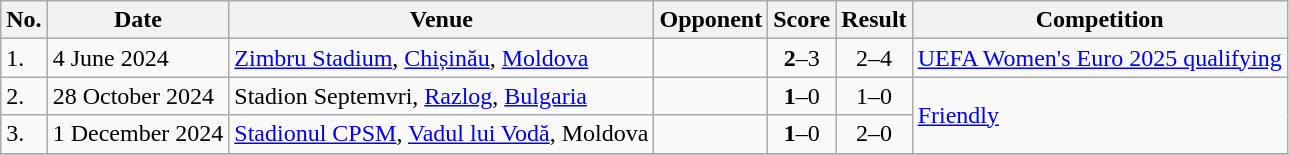<table class="wikitable">
<tr>
<th>No.</th>
<th>Date</th>
<th>Venue</th>
<th>Opponent</th>
<th>Score</th>
<th>Result</th>
<th>Competition</th>
</tr>
<tr>
<td>1.</td>
<td>4 June 2024</td>
<td><a href='#'>Zimbru Stadium</a>, <a href='#'>Chișinău</a>, <a href='#'>Moldova</a></td>
<td></td>
<td align=center><strong>2</strong>–3</td>
<td align=center>2–4</td>
<td><a href='#'>UEFA Women's Euro 2025 qualifying</a></td>
</tr>
<tr>
<td>2.</td>
<td>28 October 2024</td>
<td>Stadion Septemvri, <a href='#'>Razlog</a>, <a href='#'>Bulgaria</a></td>
<td></td>
<td align=center><strong>1</strong>–0</td>
<td align=center>1–0</td>
<td rowspan=2><a href='#'>Friendly</a></td>
</tr>
<tr>
<td>3.</td>
<td>1 December 2024</td>
<td><a href='#'>Stadionul CPSM</a>, <a href='#'>Vadul lui Vodă</a>, Moldova</td>
<td></td>
<td align=center><strong>1</strong>–0</td>
<td align=center>2–0</td>
</tr>
<tr>
</tr>
</table>
